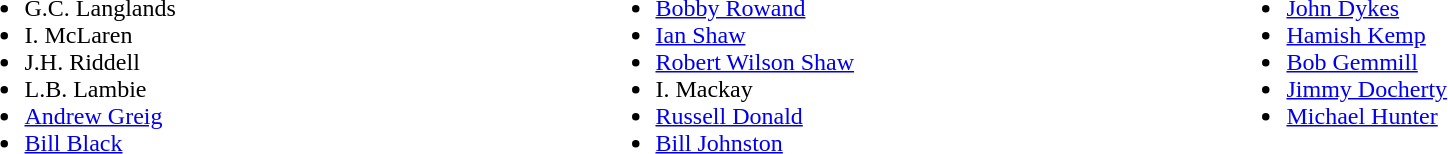<table style="width:100%;">
<tr>
<td style="vertical-align:top; width:20%;"><br><ul><li> G.C. Langlands</li><li> I. McLaren</li><li> J.H. Riddell</li><li> L.B. Lambie</li><li> <a href='#'>Andrew Greig</a></li><li> <a href='#'>Bill Black</a></li></ul></td>
<td style="vertical-align:top; width:20%;"><br><ul><li> <a href='#'>Bobby Rowand</a></li><li> <a href='#'>Ian Shaw</a></li><li> <a href='#'>Robert Wilson Shaw</a></li><li> I. Mackay</li><li> <a href='#'>Russell Donald</a></li><li> <a href='#'>Bill Johnston</a></li></ul></td>
<td style="vertical-align:top; width:20%;"><br><ul><li> <a href='#'>John Dykes</a></li><li> <a href='#'>Hamish Kemp</a></li><li> <a href='#'>Bob Gemmill</a></li><li> <a href='#'>Jimmy Docherty</a></li><li> <a href='#'>Michael Hunter</a></li></ul></td>
</tr>
</table>
